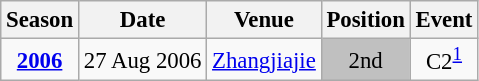<table class="wikitable" style="text-align:center; font-size:95%;">
<tr>
<th>Season</th>
<th>Date</th>
<th>Venue</th>
<th>Position</th>
<th>Event</th>
</tr>
<tr>
<td><strong><a href='#'>2006</a></strong></td>
<td align=right>27 Aug 2006</td>
<td align=left><a href='#'>Zhangjiajie</a></td>
<td bgcolor=silver>2nd</td>
<td>C2<sup><a href='#'>1</a></sup></td>
</tr>
</table>
